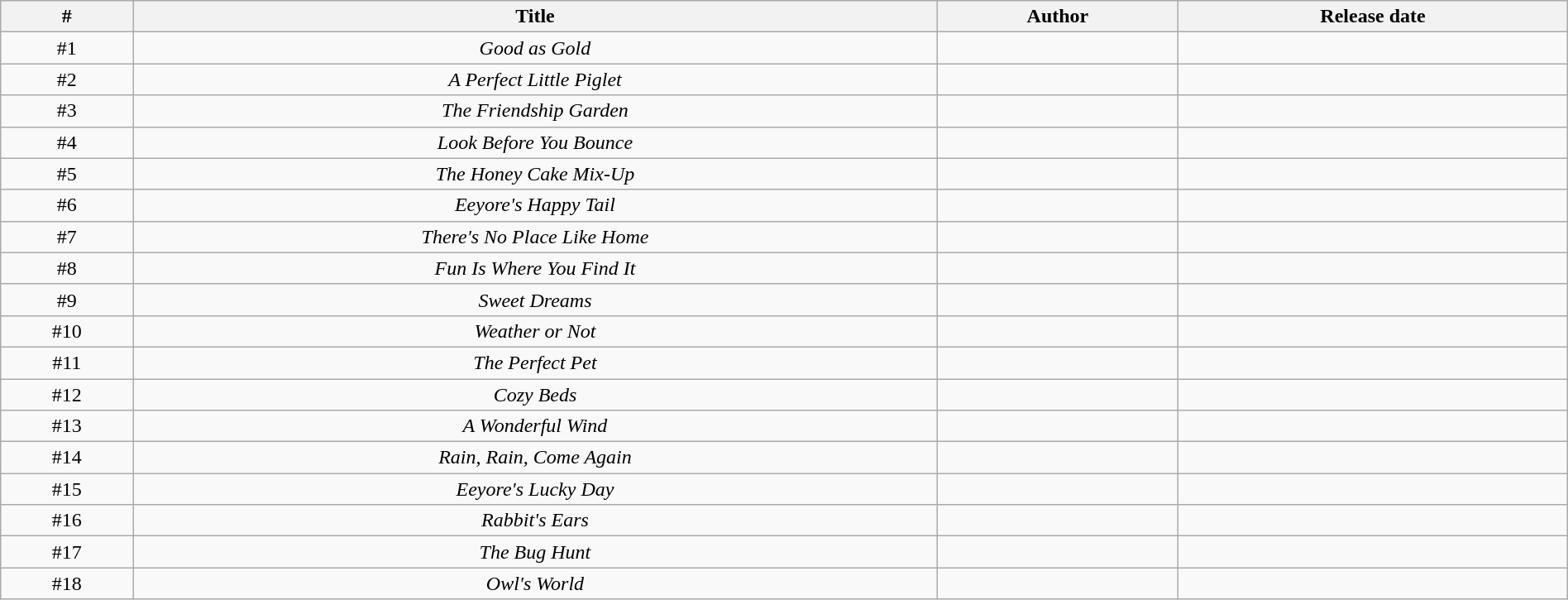<table class="wikitable sortable" width="100%" border="1" style="font-size: 100%; text-align:center">
<tr>
<th>#</th>
<th>Title</th>
<th>Author</th>
<th>Release date</th>
</tr>
<tr>
<td>#1</td>
<td><em>Good as Gold</em></td>
<td></td>
<td></td>
</tr>
<tr>
<td>#2</td>
<td><em>A Perfect Little Piglet</em></td>
<td></td>
<td></td>
</tr>
<tr>
<td>#3</td>
<td><em>The Friendship Garden</em></td>
<td></td>
<td></td>
</tr>
<tr>
<td>#4</td>
<td><em>Look Before You Bounce</em></td>
<td></td>
<td></td>
</tr>
<tr>
<td>#5</td>
<td><em>The Honey Cake Mix-Up</em></td>
<td></td>
<td></td>
</tr>
<tr>
<td>#6</td>
<td><em>Eeyore's Happy Tail</em></td>
<td></td>
<td></td>
</tr>
<tr>
<td>#7</td>
<td><em>There's No Place Like Home</em></td>
<td></td>
<td></td>
</tr>
<tr>
<td>#8</td>
<td><em>Fun Is Where You Find It</em></td>
<td></td>
<td></td>
</tr>
<tr>
<td>#9</td>
<td><em>Sweet Dreams</em></td>
<td></td>
<td></td>
</tr>
<tr>
<td>#10</td>
<td><em>Weather or Not</em></td>
<td></td>
<td></td>
</tr>
<tr>
<td>#11</td>
<td><em>The Perfect Pet</em></td>
<td></td>
<td></td>
</tr>
<tr>
<td>#12</td>
<td><em>Cozy Beds</em></td>
<td></td>
<td></td>
</tr>
<tr>
<td>#13</td>
<td><em>A Wonderful Wind</em></td>
<td></td>
<td></td>
</tr>
<tr>
<td>#14</td>
<td><em>Rain, Rain, Come Again</em></td>
<td></td>
<td></td>
</tr>
<tr>
<td>#15</td>
<td><em>Eeyore's Lucky Day</em></td>
<td></td>
<td></td>
</tr>
<tr>
<td>#16</td>
<td><em>Rabbit's Ears</em></td>
<td></td>
<td></td>
</tr>
<tr>
<td>#17</td>
<td><em>The Bug Hunt</em></td>
<td></td>
<td></td>
</tr>
<tr>
<td>#18</td>
<td><em>Owl's World</em></td>
<td></td>
<td></td>
</tr>
</table>
